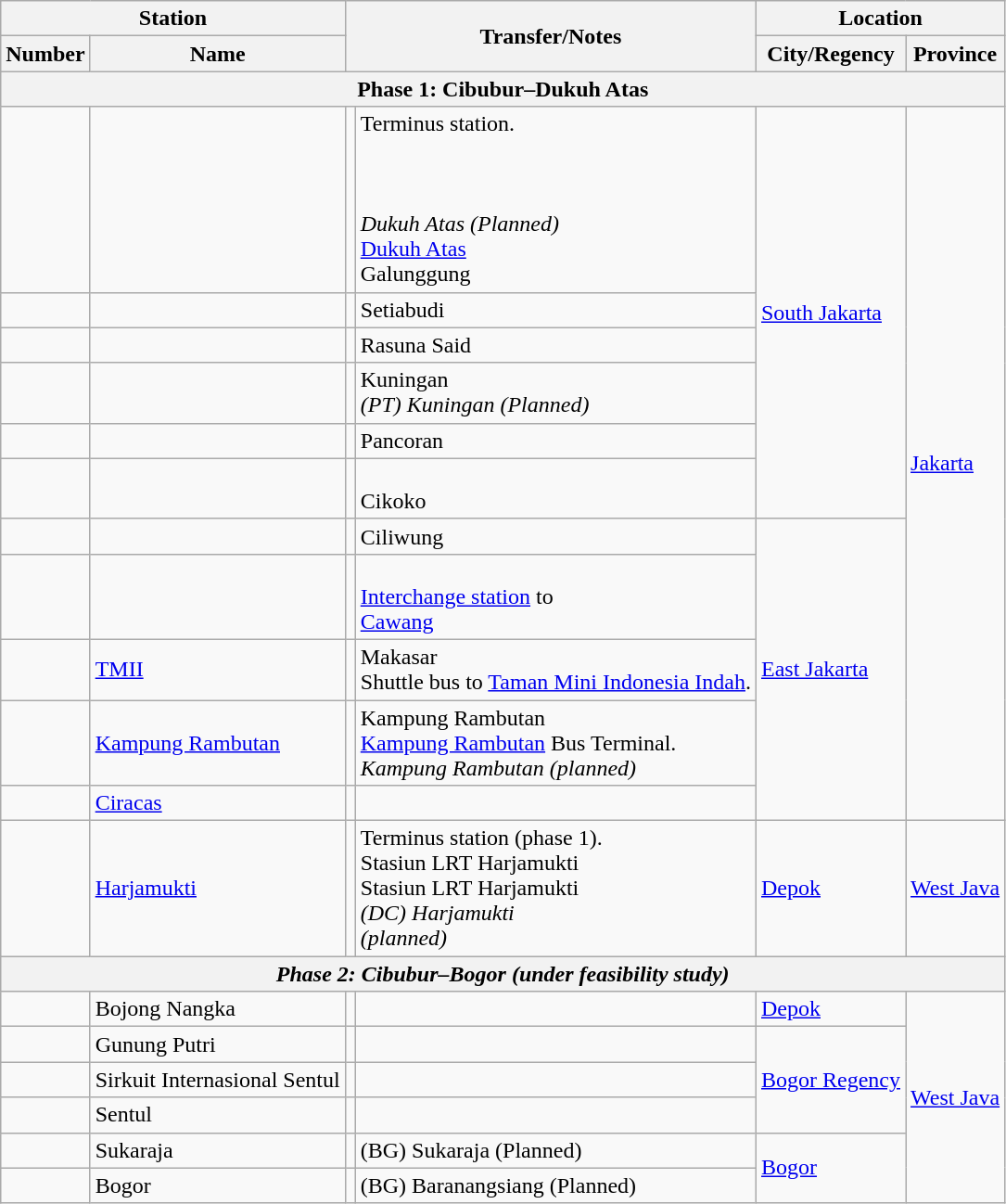<table class="wikitable">
<tr>
<th colspan="2"> Station</th>
<th colspan="2" rowspan="2">Transfer/Notes</th>
<th colspan="2">Location</th>
</tr>
<tr>
<th>Number</th>
<th>Name</th>
<th>City/Regency</th>
<th>Province</th>
</tr>
<tr>
<th colspan="6">Phase 1: Cibubur–Dukuh Atas</th>
</tr>
<tr>
<td> </td>
<td></td>
<td></td>
<td>Terminus station.<br> <br> <br>  <br> <em>Dukuh Atas (Planned)</em><br>  <a href='#'>Dukuh Atas</a><br>  Galunggung</td>
<td rowspan="6"><a href='#'>South Jakarta</a></td>
<td rowspan="11"><a href='#'>Jakarta</a></td>
</tr>
<tr>
<td> </td>
<td></td>
<td></td>
<td>    Setiabudi</td>
</tr>
<tr>
<td> </td>
<td></td>
<td></td>
<td>    Rasuna Said</td>
</tr>
<tr>
<td> </td>
<td></td>
<td></td>
<td>    Kuningan<br><em>(PT) Kuningan (Planned)</em></td>
</tr>
<tr>
<td> </td>
<td></td>
<td></td>
<td>    Pancoran</td>
</tr>
<tr>
<td> </td>
<td></td>
<td></td>
<td> <br>   Cikoko</td>
</tr>
<tr>
<td> </td>
<td></td>
<td></td>
<td>   Ciliwung</td>
<td rowspan="5"><a href='#'>East Jakarta</a></td>
</tr>
<tr>
<td> </td>
<td></td>
<td></td>
<td><br><a href='#'>Interchange station</a> to <br>       <a href='#'>Cawang</a></td>
</tr>
<tr>
<td></td>
<td><a href='#'>TMII</a></td>
<td></td>
<td>   Makasar<br> Shuttle bus to <a href='#'>Taman Mini Indonesia Indah</a>.</td>
</tr>
<tr>
<td></td>
<td><a href='#'>Kampung Rambutan</a></td>
<td></td>
<td>   Kampung Rambutan<br> <a href='#'>Kampung Rambutan</a> Bus Terminal.<br> <em>Kampung Rambutan (planned)</em></td>
</tr>
<tr>
<td></td>
<td><a href='#'>Ciracas</a></td>
<td></td>
<td></td>
</tr>
<tr>
<td></td>
<td><a href='#'>Harjamukti</a></td>
<td></td>
<td>Terminus station (phase 1).<br>  Stasiun LRT Harjamukti<br> Stasiun LRT Harjamukti<br><em>(DC) Harjamukti</em><br><em>(planned)</em></td>
<td rowspan="1"><a href='#'>Depok</a></td>
<td rowspan="1"><a href='#'>West Java</a></td>
</tr>
<tr>
<th colspan="6"><strong><em>Phase 2: Cibubur–Bogor<em> (under feasibility study)<strong></th>
</tr>
<tr>
<td></td>
<td>Bojong Nangka</td>
<td></td>
<td></td>
<td rowspan="1"><a href='#'>Depok</a></td>
<td rowspan="6"><a href='#'>West Java</a></td>
</tr>
<tr>
<td></td>
<td>Gunung Putri</td>
<td></td>
<td></td>
<td rowspan="3"><a href='#'>Bogor Regency</a></td>
</tr>
<tr>
<td></td>
<td>Sirkuit Internasional Sentul</td>
<td></td>
<td></td>
</tr>
<tr>
<td></td>
<td>Sentul</td>
<td></td>
<td></td>
</tr>
<tr>
<td></td>
<td>Sukaraja</td>
<td></td>
<td></em>(BG) Sukaraja (Planned)<em></td>
<td rowspan="2"><a href='#'>Bogor</a></td>
</tr>
<tr>
<td></td>
<td>Bogor</td>
<td></td>
<td></em>(BG) Baranangsiang (Planned)<em></td>
</tr>
</table>
